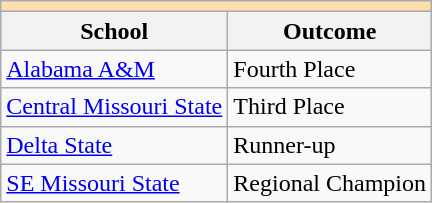<table class="wikitable" style="float:left; margin-right:1em;">
<tr>
<th colspan="3" style="background:#ffdead;"></th>
</tr>
<tr>
<th>School</th>
<th>Outcome</th>
</tr>
<tr>
<td><a href='#'>Alabama A&M</a></td>
<td>Fourth Place</td>
</tr>
<tr>
<td><a href='#'>Central Missouri State</a></td>
<td>Third Place</td>
</tr>
<tr>
<td><a href='#'>Delta State</a></td>
<td>Runner-up</td>
</tr>
<tr>
<td><a href='#'>SE Missouri State</a></td>
<td>Regional Champion</td>
</tr>
</table>
